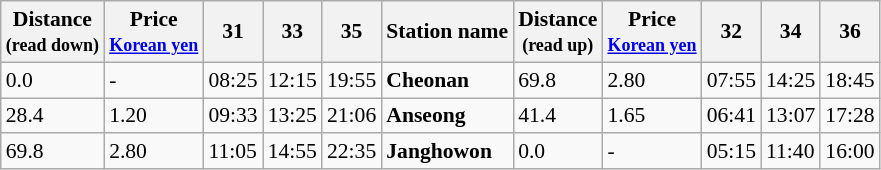<table class="wikitable" style="font-size:90%;">
<tr>
<th>Distance<br><small>(read down)</small></th>
<th>Price<br><small><a href='#'>Korean yen</a></small></th>
<th><strong>31</strong></th>
<th><strong>33</strong></th>
<th><strong>35</strong></th>
<th>Station name</th>
<th>Distance<br><small>(read up)</small></th>
<th>Price<br><small><a href='#'>Korean yen</a></small></th>
<th><strong>32</strong></th>
<th><strong>34</strong></th>
<th><strong>36</strong></th>
</tr>
<tr>
<td>0.0</td>
<td>-</td>
<td>08:25</td>
<td>12:15</td>
<td>19:55</td>
<td><strong>Cheonan</strong></td>
<td>69.8</td>
<td>2.80</td>
<td>07:55</td>
<td>14:25</td>
<td>18:45</td>
</tr>
<tr>
<td>28.4</td>
<td>1.20</td>
<td>09:33</td>
<td>13:25</td>
<td>21:06</td>
<td><strong>Anseong</strong></td>
<td>41.4</td>
<td>1.65</td>
<td>06:41</td>
<td>13:07</td>
<td>17:28</td>
</tr>
<tr>
<td>69.8</td>
<td>2.80</td>
<td>11:05</td>
<td>14:55</td>
<td>22:35</td>
<td><strong>Janghowon</strong></td>
<td>0.0</td>
<td>-</td>
<td>05:15</td>
<td>11:40</td>
<td>16:00</td>
</tr>
</table>
